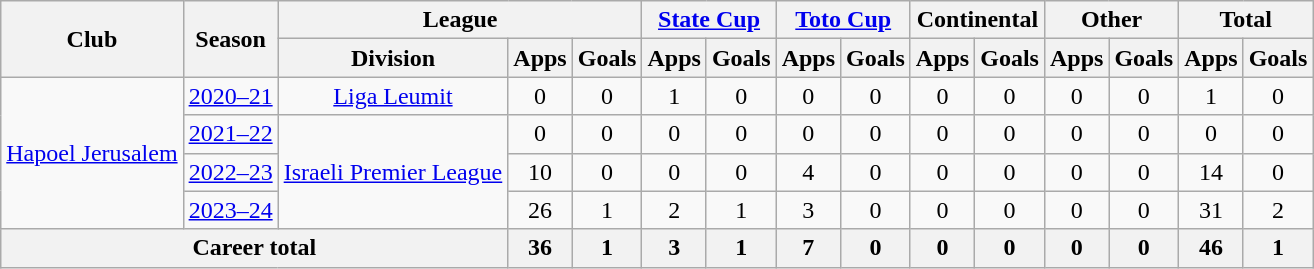<table class="wikitable" style="text-align: center">
<tr>
<th rowspan="2">Club</th>
<th rowspan="2">Season</th>
<th colspan="3">League</th>
<th colspan="2"><a href='#'>State Cup</a></th>
<th colspan="2"><a href='#'>Toto Cup</a></th>
<th colspan="2">Continental</th>
<th colspan="2">Other</th>
<th colspan="2">Total</th>
</tr>
<tr>
<th>Division</th>
<th>Apps</th>
<th>Goals</th>
<th>Apps</th>
<th>Goals</th>
<th>Apps</th>
<th>Goals</th>
<th>Apps</th>
<th>Goals</th>
<th>Apps</th>
<th>Goals</th>
<th>Apps</th>
<th>Goals</th>
</tr>
<tr>
<td rowspan="4"><a href='#'>Hapoel Jerusalem</a></td>
<td><a href='#'>2020–21</a></td>
<td rowspan="1"><a href='#'>Liga Leumit</a></td>
<td>0</td>
<td>0</td>
<td>1</td>
<td>0</td>
<td>0</td>
<td>0</td>
<td>0</td>
<td>0</td>
<td>0</td>
<td>0</td>
<td>1</td>
<td>0</td>
</tr>
<tr>
<td><a href='#'>2021–22</a></td>
<td rowspan="3"><a href='#'>Israeli Premier League</a></td>
<td>0</td>
<td>0</td>
<td>0</td>
<td>0</td>
<td>0</td>
<td>0</td>
<td>0</td>
<td>0</td>
<td>0</td>
<td>0</td>
<td>0</td>
<td>0</td>
</tr>
<tr>
<td><a href='#'>2022–23</a></td>
<td>10</td>
<td>0</td>
<td>0</td>
<td>0</td>
<td>4</td>
<td>0</td>
<td>0</td>
<td>0</td>
<td>0</td>
<td>0</td>
<td>14</td>
<td>0</td>
</tr>
<tr>
<td><a href='#'>2023–24</a></td>
<td>26</td>
<td>1</td>
<td>2</td>
<td>1</td>
<td>3</td>
<td>0</td>
<td>0</td>
<td>0</td>
<td>0</td>
<td>0</td>
<td>31</td>
<td>2</td>
</tr>
<tr>
<th colspan="3">Career total</th>
<th>36</th>
<th>1</th>
<th>3</th>
<th>1</th>
<th>7</th>
<th>0</th>
<th>0</th>
<th>0</th>
<th>0</th>
<th>0</th>
<th>46</th>
<th>1</th>
</tr>
</table>
